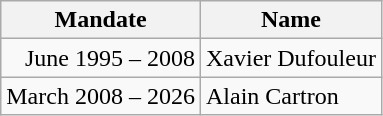<table class="wikitable">
<tr>
<th>Mandate</th>
<th>Name</th>
</tr>
<tr>
<td align=right>June 1995 – 2008</td>
<td>Xavier Dufouleur</td>
</tr>
<tr>
<td align=right>March 2008 – 2026</td>
<td>Alain Cartron</td>
</tr>
</table>
